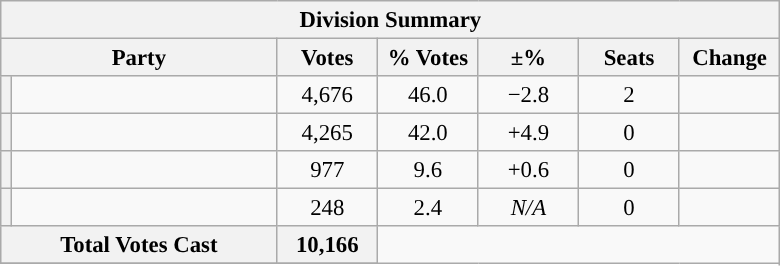<table class="wikitable" style="font-size: 95%;">
<tr>
<th colspan="7">Division Summary</th>
</tr>
<tr>
<th colspan="2">Party</th>
<th style="width: 60px">Votes</th>
<th style="width: 60px">% Votes</th>
<th style="width: 60px">±%</th>
<th style="width: 60px">Seats</th>
<th style="width: 60px">Change</th>
</tr>
<tr>
<th style="background-color: "></th>
<td style="width: 170px"><a href='#'></a></td>
<td align="center">4,676</td>
<td align="center">46.0</td>
<td align="center">−2.8</td>
<td align="center">2</td>
<td align="center"></td>
</tr>
<tr>
<th style="background-color: "></th>
<td style="width: 170px"><a href='#'></a></td>
<td align="center">4,265</td>
<td align="center">42.0</td>
<td align="center">+4.9</td>
<td align="center">0</td>
<td align="center"></td>
</tr>
<tr>
<th style="background-color: "></th>
<td style="width: 170px"><a href='#'></a></td>
<td align="center">977</td>
<td align="center">9.6</td>
<td align="center">+0.6</td>
<td align="center">0</td>
<td align="center"></td>
</tr>
<tr>
<th style="background-color: "></th>
<td style="width: 170px"><a href='#'></a></td>
<td align="center">248</td>
<td align="center">2.4</td>
<td align="center"><em>N/A</em></td>
<td align="center">0</td>
<td align="center"></td>
</tr>
<tr style="background-color:#E9E9E9">
<th colspan="2">Total Votes Cast</th>
<th style="width: 60px">10,166</th>
</tr>
<tr style="background-color:#E9E9E9">
</tr>
</table>
